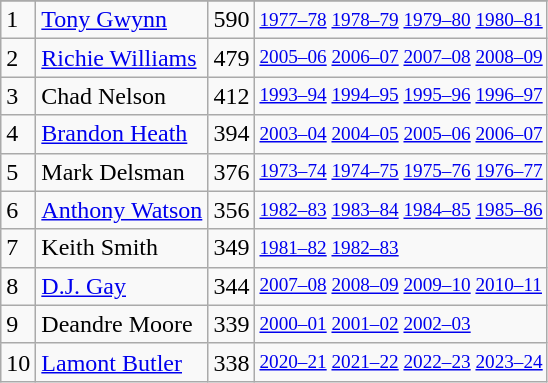<table class="wikitable">
<tr>
</tr>
<tr>
<td>1</td>
<td><a href='#'>Tony Gwynn</a></td>
<td>590</td>
<td style="font-size:80%;"><a href='#'>1977–78</a> <a href='#'>1978–79</a> <a href='#'>1979–80</a> <a href='#'>1980–81</a></td>
</tr>
<tr>
<td>2</td>
<td><a href='#'>Richie Williams</a></td>
<td>479</td>
<td style="font-size:80%;"><a href='#'>2005–06</a> <a href='#'>2006–07</a> <a href='#'>2007–08</a> <a href='#'>2008–09</a></td>
</tr>
<tr>
<td>3</td>
<td>Chad Nelson</td>
<td>412</td>
<td style="font-size:80%;"><a href='#'>1993–94</a> <a href='#'>1994–95</a> <a href='#'>1995–96</a> <a href='#'>1996–97</a></td>
</tr>
<tr>
<td>4</td>
<td><a href='#'>Brandon Heath</a></td>
<td>394</td>
<td style="font-size:80%;"><a href='#'>2003–04</a> <a href='#'>2004–05</a> <a href='#'>2005–06</a> <a href='#'>2006–07</a></td>
</tr>
<tr>
<td>5</td>
<td>Mark Delsman</td>
<td>376</td>
<td style="font-size:80%;"><a href='#'>1973–74</a> <a href='#'>1974–75</a> <a href='#'>1975–76</a> <a href='#'>1976–77</a></td>
</tr>
<tr>
<td>6</td>
<td><a href='#'>Anthony Watson</a></td>
<td>356</td>
<td style="font-size:80%;"><a href='#'>1982–83</a> <a href='#'>1983–84</a> <a href='#'>1984–85</a> <a href='#'>1985–86</a></td>
</tr>
<tr>
<td>7</td>
<td>Keith Smith</td>
<td>349</td>
<td style="font-size:80%;"><a href='#'>1981–82</a> <a href='#'>1982–83</a></td>
</tr>
<tr>
<td>8</td>
<td><a href='#'>D.J. Gay</a></td>
<td>344</td>
<td style="font-size:80%;"><a href='#'>2007–08</a> <a href='#'>2008–09</a> <a href='#'>2009–10</a> <a href='#'>2010–11</a></td>
</tr>
<tr>
<td>9</td>
<td>Deandre Moore</td>
<td>339</td>
<td style="font-size:80%;"><a href='#'>2000–01</a> <a href='#'>2001–02</a> <a href='#'>2002–03</a></td>
</tr>
<tr>
<td>10</td>
<td><a href='#'>Lamont Butler</a></td>
<td>338</td>
<td style="font-size:80%;"><a href='#'>2020–21</a> <a href='#'>2021–22</a> <a href='#'>2022–23</a> <a href='#'>2023–24</a></td>
</tr>
</table>
